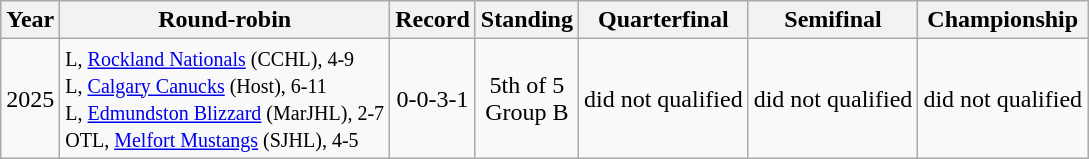<table class="wikitable" style="text-align:center;">
<tr>
<th>Year</th>
<th>Round-robin</th>
<th>Record</th>
<th>Standing</th>
<th>Quarterfinal</th>
<th>Semifinal</th>
<th>Championship</th>
</tr>
<tr>
<td>2025</td>
<td align=left><small>L, <a href='#'>Rockland Nationals</a> (CCHL), 4-9<br>L, <a href='#'>Calgary Canucks</a> (Host), 6-11<br>L, <a href='#'>Edmundston Blizzard</a> (MarJHL), 2-7<br>OTL, <a href='#'>Melfort Mustangs</a> (SJHL), 4-5</small></td>
<td>0-0-3-1</td>
<td>5th of 5 <br>Group B</td>
<td>did not qualified</td>
<td>did not qualified</td>
<td>did not qualified</td>
</tr>
</table>
